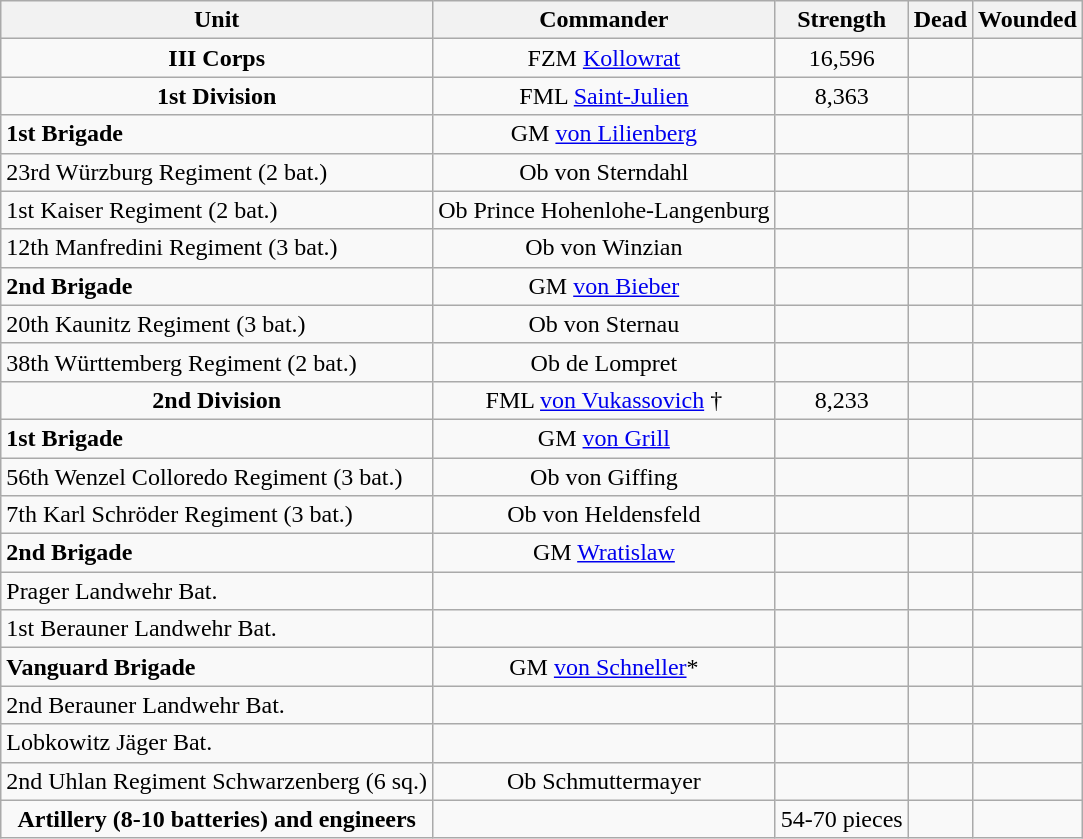<table class="wikitable">
<tr>
<th>Unit</th>
<th>Commander</th>
<th>Strength</th>
<th>Dead</th>
<th>Wounded</th>
</tr>
<tr>
<th style="background:#f9f9f9;">III Corps</th>
<td style="text-align:center;">FZM <a href='#'>Kollowrat</a></td>
<td style="text-align:center;">16,596</td>
<td style="text-align:center;"></td>
<td style="text-align:center;"></td>
</tr>
<tr>
<th style="background:#f9f9f9;">1st Division</th>
<td style="text-align:center;">FML <a href='#'>Saint-Julien</a></td>
<td style="text-align:center;">8,363</td>
<td style="text-align:center;"></td>
<td style="text-align:center;"></td>
</tr>
<tr>
<td><strong>1st Brigade</strong></td>
<td style="text-align:center;">GM <a href='#'>von Lilienberg</a></td>
<td style="text-align:center;"></td>
<td style="text-align:center;"></td>
<td style="text-align:center;"></td>
</tr>
<tr>
<td>23rd Würzburg Regiment (2 bat.)</td>
<td style="text-align:center;">Ob von Sterndahl</td>
<td style="text-align:center;"></td>
<td style="text-align:center;"></td>
<td style="text-align:center;"></td>
</tr>
<tr>
<td>1st Kaiser Regiment (2 bat.)</td>
<td style="text-align:center;">Ob Prince Hohenlohe-Langenburg</td>
<td style="text-align:center;"></td>
<td style="text-align:center;"></td>
<td style="text-align:center;"></td>
</tr>
<tr>
<td>12th Manfredini Regiment (3 bat.)</td>
<td style="text-align:center;">Ob von Winzian</td>
<td style="text-align:center;"></td>
<td style="text-align:center;"></td>
<td style="text-align:center;"></td>
</tr>
<tr>
<td><strong>2nd Brigade</strong></td>
<td style="text-align:center;">GM <a href='#'>von Bieber</a></td>
<td style="text-align:center;"></td>
<td style="text-align:center;"></td>
<td style="text-align:center;"></td>
</tr>
<tr>
<td>20th Kaunitz Regiment (3 bat.)</td>
<td style="text-align:center;">Ob von Sternau</td>
<td style="text-align:center;"></td>
<td style="text-align:center;"></td>
<td style="text-align:center;"></td>
</tr>
<tr>
<td>38th Württemberg Regiment (2 bat.)</td>
<td style="text-align:center;">Ob de Lompret</td>
<td style="text-align:center;"></td>
<td style="text-align:center;"></td>
<td style="text-align:center;"></td>
</tr>
<tr>
<th style="background:#f9f9f9;">2nd Division</th>
<td style="text-align:center;">FML <a href='#'>von Vukassovich</a> †</td>
<td style="text-align:center;">8,233</td>
<td style="text-align:center;"></td>
<td style="text-align:center;"></td>
</tr>
<tr>
<td><strong>1st Brigade</strong></td>
<td style="text-align:center;">GM <a href='#'>von Grill</a></td>
<td style="text-align:center;"></td>
<td style="text-align:center;"></td>
<td style="text-align:center;"></td>
</tr>
<tr>
<td>56th Wenzel Colloredo Regiment (3 bat.)</td>
<td style="text-align:center;">Ob von Giffing</td>
<td style="text-align:center;"></td>
<td style="text-align:center;"></td>
<td style="text-align:center;"></td>
</tr>
<tr>
<td>7th Karl Schröder Regiment (3 bat.)</td>
<td style="text-align:center;">Ob von Heldensfeld</td>
<td style="text-align:center;"></td>
<td style="text-align:center;"></td>
<td style="text-align:center;"></td>
</tr>
<tr>
<td><strong>2nd Brigade</strong></td>
<td style="text-align:center;">GM <a href='#'>Wratislaw</a></td>
<td style="text-align:center;"></td>
<td style="text-align:center;"></td>
<td style="text-align:center;"></td>
</tr>
<tr>
<td>Prager Landwehr Bat.</td>
<td style="text-align:center;"></td>
<td style="text-align:center;"></td>
<td style="text-align:center;"></td>
<td style="text-align:center;"></td>
</tr>
<tr>
<td>1st Berauner Landwehr Bat.</td>
<td style="text-align:center;"></td>
<td style="text-align:center;"></td>
<td style="text-align:center;"></td>
<td style="text-align:center;"></td>
</tr>
<tr>
<td><strong>Vanguard Brigade</strong></td>
<td style="text-align:center;">GM <a href='#'>von Schneller</a>*</td>
<td style="text-align:center;"></td>
<td style="text-align:center;"></td>
<td style="text-align:center;"></td>
</tr>
<tr>
<td>2nd Berauner Landwehr Bat.</td>
<td style="text-align:center;"></td>
<td style="text-align:center;"></td>
<td style="text-align:center;"></td>
<td style="text-align:center;"></td>
</tr>
<tr>
<td>Lobkowitz Jäger Bat.</td>
<td style="text-align:center;"></td>
<td style="text-align:center;"></td>
<td style="text-align:center;"></td>
<td style="text-align:center;"></td>
</tr>
<tr>
<td>2nd Uhlan Regiment Schwarzenberg (6 sq.)</td>
<td style="text-align:center;">Ob Schmuttermayer</td>
<td style="text-align:center;"></td>
<td style="text-align:center;"></td>
<td style="text-align:center;"></td>
</tr>
<tr>
<th style="background:#f9f9f9;">Artillery (8-10 batteries) and engineers</th>
<td style="text-align:center;"></td>
<td style="text-align:center;">54-70 pieces</td>
<td style="text-align:center;"></td>
<td style="text-align:center;"></td>
</tr>
</table>
